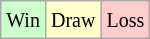<table class="wikitable">
<tr>
<td style="background-color: #CCFFCC;"><small>Win</small></td>
<td style="background-color: #FFFFCC;"><small>Draw</small></td>
<td style="background-color: #FFCCCC;"><small>Loss</small></td>
</tr>
</table>
